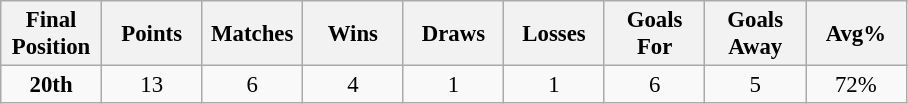<table class="wikitable" style="font-size: 95%; text-align: center;">
<tr>
<th width=60>Final Position</th>
<th width=60>Points</th>
<th width=60>Matches</th>
<th width=60>Wins</th>
<th width=60>Draws</th>
<th width=60>Losses</th>
<th width=60>Goals For</th>
<th width=60>Goals Away</th>
<th width=60>Avg%</th>
</tr>
<tr>
<td><strong>20th</strong></td>
<td>13</td>
<td>6</td>
<td>4</td>
<td>1</td>
<td>1</td>
<td>6</td>
<td>5</td>
<td>72%</td>
</tr>
</table>
